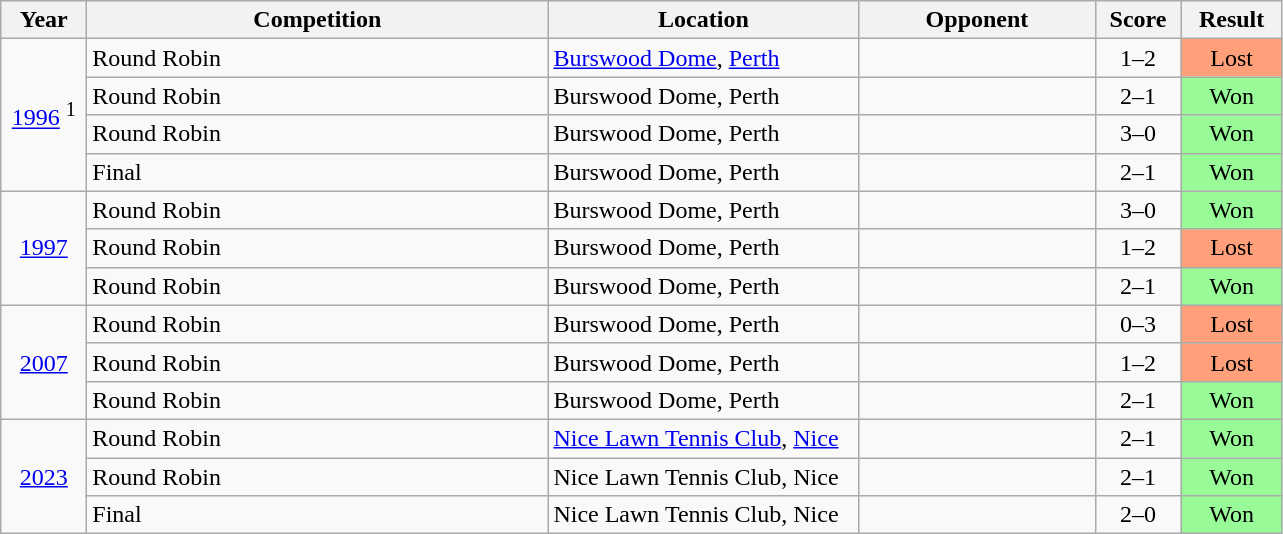<table class="wikitable">
<tr>
<th width="50">Year</th>
<th width="300">Competition</th>
<th width="200">Location</th>
<th width="150">Opponent</th>
<th width="50">Score</th>
<th width="60">Result</th>
</tr>
<tr>
<td align="center" rowspan="4"><a href='#'>1996</a> <sup>1</sup></td>
<td>Round Robin</td>
<td><a href='#'>Burswood Dome</a>, <a href='#'>Perth</a></td>
<td></td>
<td align="center">1–2</td>
<td align="center" bgcolor="#FFA07A">Lost</td>
</tr>
<tr>
<td>Round Robin</td>
<td>Burswood Dome, Perth</td>
<td></td>
<td align="center">2–1</td>
<td align="center" bgcolor="#98FB98">Won</td>
</tr>
<tr>
<td>Round Robin</td>
<td>Burswood Dome, Perth</td>
<td></td>
<td align="center">3–0</td>
<td align="center" bgcolor="#98FB98">Won</td>
</tr>
<tr>
<td>Final</td>
<td>Burswood Dome, Perth</td>
<td></td>
<td align="center">2–1</td>
<td align="center" bgcolor="#98FB98">Won</td>
</tr>
<tr>
<td align="center" rowspan="3"><a href='#'>1997</a></td>
<td>Round Robin</td>
<td>Burswood Dome, Perth</td>
<td></td>
<td align="center">3–0</td>
<td align="center" bgcolor="#98FB98">Won</td>
</tr>
<tr>
<td>Round Robin</td>
<td>Burswood Dome, Perth</td>
<td></td>
<td align="center">1–2</td>
<td align="center" bgcolor="#FFA07A">Lost</td>
</tr>
<tr>
<td>Round Robin</td>
<td>Burswood Dome, Perth</td>
<td></td>
<td align="center">2–1</td>
<td align="center" bgcolor="#98FB98">Won</td>
</tr>
<tr>
<td align="center" rowspan="3"><a href='#'>2007</a></td>
<td>Round Robin</td>
<td>Burswood Dome, Perth</td>
<td></td>
<td align="center">0–3</td>
<td align="center" bgcolor="#FFA07A">Lost</td>
</tr>
<tr>
<td>Round Robin</td>
<td>Burswood Dome, Perth</td>
<td></td>
<td align="center">1–2</td>
<td align="center" bgcolor="#FFA07A">Lost</td>
</tr>
<tr>
<td>Round Robin</td>
<td>Burswood Dome, Perth</td>
<td></td>
<td align="center">2–1</td>
<td align="center" bgcolor="#98FB98">Won</td>
</tr>
<tr>
<td align="center" rowspan="3"><a href='#'>2023</a></td>
<td>Round Robin</td>
<td><a href='#'>Nice Lawn Tennis Club</a>, <a href='#'>Nice</a></td>
<td></td>
<td align="center">2–1</td>
<td align="center" bgcolor="#98FB98">Won</td>
</tr>
<tr>
<td>Round Robin</td>
<td>Nice Lawn Tennis Club, Nice</td>
<td></td>
<td align="center">2–1</td>
<td align="center" bgcolor="#98FB98">Won</td>
</tr>
<tr>
<td>Final</td>
<td>Nice Lawn Tennis Club, Nice</td>
<td></td>
<td align="center">2–0</td>
<td align="center" bgcolor="#98FB98">Won</td>
</tr>
</table>
